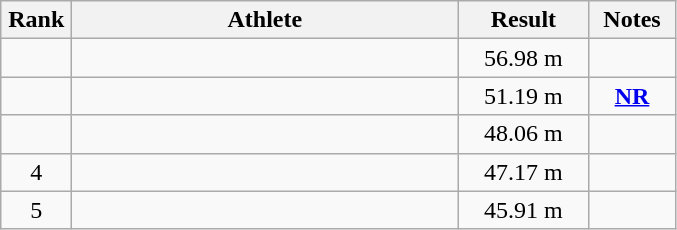<table class="wikitable sortable" style="text-align:center">
<tr>
<th width=40>Rank</th>
<th width=250>Athlete</th>
<th width=80>Result</th>
<th width=50>Notes</th>
</tr>
<tr>
<td></td>
<td align=left></td>
<td>56.98 m</td>
<td></td>
</tr>
<tr>
<td></td>
<td align=left></td>
<td>51.19 m</td>
<td><strong><a href='#'>NR</a></strong></td>
</tr>
<tr>
<td></td>
<td align=left></td>
<td>48.06 m</td>
<td></td>
</tr>
<tr>
<td>4</td>
<td align=left></td>
<td>47.17 m</td>
<td></td>
</tr>
<tr>
<td>5</td>
<td align=left></td>
<td>45.91 m</td>
<td></td>
</tr>
</table>
